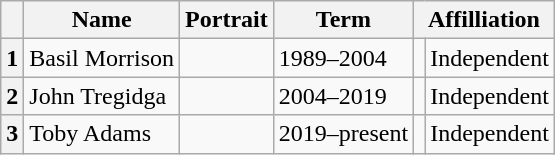<table class="wikitable">
<tr>
<th></th>
<th>Name</th>
<th>Portrait</th>
<th>Term</th>
<th colspan="2">Affilliation</th>
</tr>
<tr>
<th>1</th>
<td>Basil Morrison</td>
<td></td>
<td>1989–2004</td>
<td></td>
<td>Independent</td>
</tr>
<tr>
<th>2</th>
<td>John Tregidga</td>
<td></td>
<td>2004–2019</td>
<td></td>
<td>Independent</td>
</tr>
<tr>
<th>3</th>
<td>Toby Adams</td>
<td></td>
<td>2019–present</td>
<td></td>
<td>Independent</td>
</tr>
</table>
